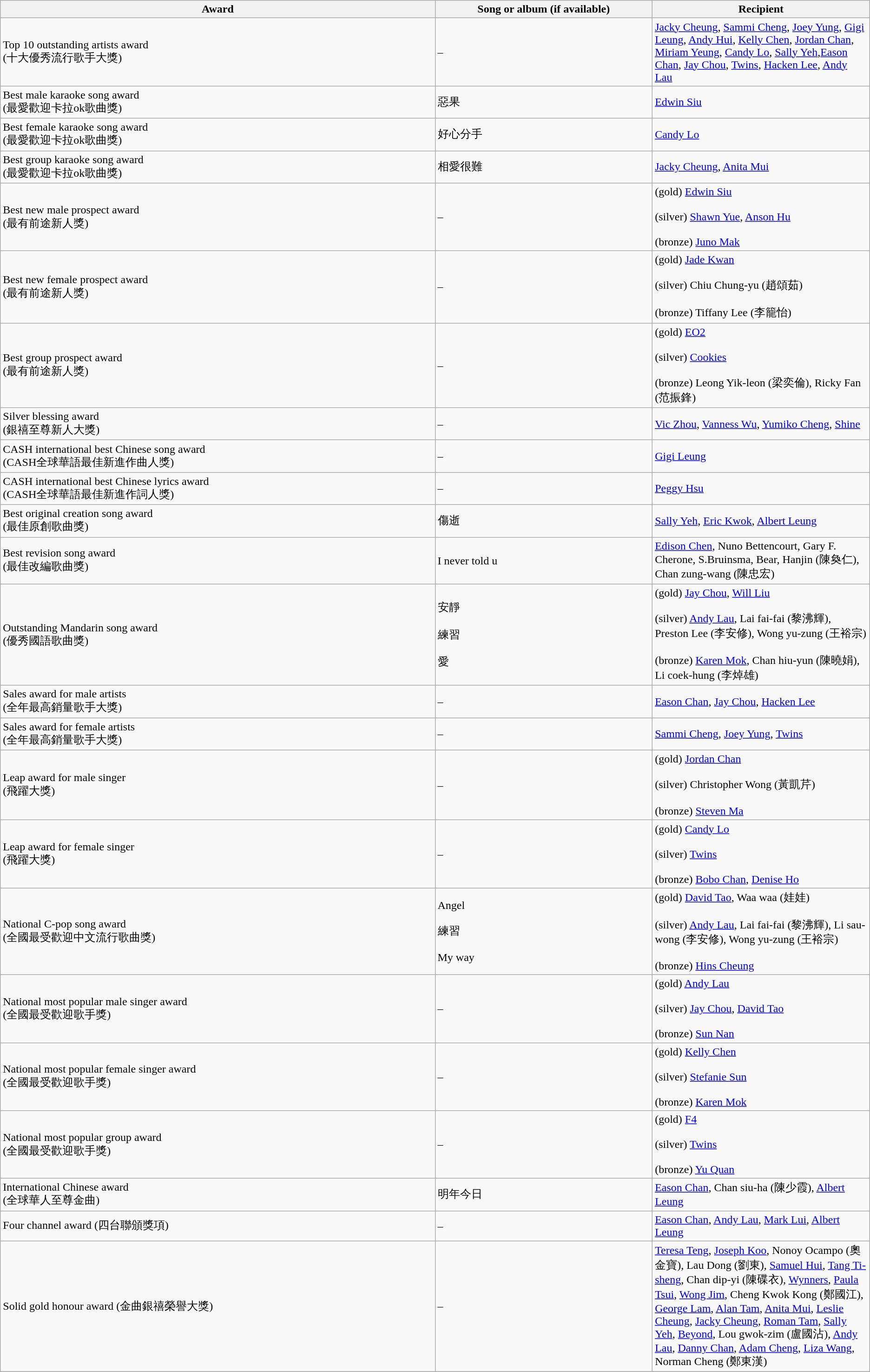<table class="wikitable">
<tr>
<th width=40%>Award</th>
<th width=20%>Song or album (if available)</th>
<th width=20%>Recipient</th>
</tr>
<tr>
<td>Top 10 outstanding artists award<br>(十大優秀流行歌手大獎)</td>
<td>–</td>
<td><a href='#'>Jacky Cheung</a>, <a href='#'>Sammi Cheng</a>, <a href='#'>Joey Yung</a>,  <a href='#'>Gigi Leung</a>, <a href='#'>Andy Hui</a>, <a href='#'>Kelly Chen</a>, <a href='#'>Jordan Chan</a>, <a href='#'>Miriam Yeung</a>, <a href='#'>Candy Lo</a>, <a href='#'>Sally Yeh</a>,<a href='#'>Eason Chan</a>, <a href='#'>Jay Chou</a>, <a href='#'>Twins</a>, <a href='#'>Hacken Lee</a>, <a href='#'>Andy Lau</a></td>
</tr>
<tr>
<td>Best male karaoke song award<br>(最愛歡迎卡拉ok歌曲獎)</td>
<td>惡果</td>
<td><a href='#'>Edwin Siu</a></td>
</tr>
<tr>
<td>Best female karaoke song award<br>(最愛歡迎卡拉ok歌曲獎)</td>
<td>好心分手</td>
<td><a href='#'>Candy Lo</a></td>
</tr>
<tr>
<td>Best group karaoke song award<br>(最愛歡迎卡拉ok歌曲獎)</td>
<td>相愛很難</td>
<td><a href='#'>Jacky Cheung</a>, <a href='#'>Anita Mui</a></td>
</tr>
<tr>
<td>Best new male prospect award<br>(最有前途新人獎)</td>
<td>–</td>
<td>(gold) <a href='#'>Edwin Siu</a><br><br>(silver) <a href='#'>Shawn Yue</a>, <a href='#'>Anson Hu</a><br><br>(bronze) <a href='#'>Juno Mak</a></td>
</tr>
<tr>
<td>Best new female prospect award<br>(最有前途新人獎)</td>
<td>–</td>
<td>(gold) <a href='#'>Jade Kwan</a><br><br>(silver) Chiu Chung-yu (趙頌茹)<br><br>(bronze) Tiffany Lee (李籠怡)</td>
</tr>
<tr>
<td>Best group prospect award<br>(最有前途新人獎)</td>
<td>–</td>
<td>(gold) <a href='#'>EO2</a><br><br>(silver) <a href='#'>Cookies</a><br><br>(bronze) Leong Yik-leon (梁奕倫), Ricky Fan (范振鋒)</td>
</tr>
<tr>
<td>Silver blessing award<br>(銀禧至尊新人大獎)</td>
<td>–</td>
<td><a href='#'>Vic Zhou</a>, <a href='#'>Vanness Wu</a>, <a href='#'>Yumiko Cheng</a>, <a href='#'>Shine</a></td>
</tr>
<tr>
<td>CASH international best Chinese song award<br>(CASH全球華語最佳新進作曲人獎)</td>
<td>–</td>
<td><a href='#'>Gigi Leung</a></td>
</tr>
<tr>
<td>CASH international best Chinese lyrics award<br>(CASH全球華語最佳新進作詞人獎)</td>
<td>–</td>
<td><a href='#'>Peggy Hsu</a></td>
</tr>
<tr>
<td>Best original creation song award<br>(最佳原創歌曲獎)</td>
<td>傷逝</td>
<td><a href='#'>Sally Yeh</a>, <a href='#'>Eric Kwok</a>, <a href='#'>Albert Leung</a></td>
</tr>
<tr>
<td>Best revision song award<br>(最佳改編歌曲獎)</td>
<td>I never told u</td>
<td><a href='#'>Edison Chen</a>, Nuno Bettencourt, Gary F. Cherone, S.Bruinsma, Bear, Hanjin (陳奐仁), Chan zung-wang (陳忠宏)</td>
</tr>
<tr>
<td>Outstanding Mandarin song award<br>(優秀國語歌曲獎)</td>
<td>安靜<br><br>練習<br><br>愛</td>
<td>(gold) <a href='#'>Jay Chou</a>, <a href='#'>Will Liu</a><br><br>(silver) <a href='#'>Andy Lau</a>, Lai fai-fai (黎沸輝), Preston Lee (李安修), Wong yu-zung (王裕宗)<br><br>(bronze) <a href='#'>Karen Mok</a>, Chan hiu-yun (陳曉娟), Li coek-hung (李焯雄)</td>
</tr>
<tr>
<td>Sales award for male artists<br>(全年最高銷量歌手大獎)</td>
<td>–</td>
<td><a href='#'>Eason Chan</a>, <a href='#'>Jay Chou</a>, <a href='#'>Hacken Lee</a></td>
</tr>
<tr>
<td>Sales award for female artists<br>(全年最高銷量歌手大獎)</td>
<td>–</td>
<td><a href='#'>Sammi Cheng</a>, <a href='#'>Joey Yung</a>, <a href='#'>Twins</a></td>
</tr>
<tr>
<td>Leap award for male singer<br>(飛躍大獎)</td>
<td>–</td>
<td>(gold) <a href='#'>Jordan Chan</a><br><br>(silver) Christopher Wong (黃凱芹)<br><br>(bronze) <a href='#'>Steven Ma</a></td>
</tr>
<tr>
<td>Leap award for female singer<br>(飛躍大獎)</td>
<td>–</td>
<td>(gold) <a href='#'>Candy Lo</a><br><br>(silver) <a href='#'>Twins</a><br><br>(bronze) <a href='#'>Bobo Chan</a>, <a href='#'>Denise Ho</a></td>
</tr>
<tr>
<td>National C-pop song award<br>(全國最受歡迎中文流行歌曲獎)</td>
<td>Angel<br><br>練習<br><br>My way</td>
<td>(gold) <a href='#'>David Tao</a>, Waa waa (娃娃)<br><br>(silver) <a href='#'>Andy Lau</a>, Lai fai-fai (黎沸輝), Li sau-wong (李安修), Wong yu-zung (王裕宗)<br><br>(bronze) <a href='#'>Hins Cheung</a></td>
</tr>
<tr>
<td>National most popular male singer award<br>(全國最受歡迎歌手獎)</td>
<td>–</td>
<td>(gold) <a href='#'>Andy Lau</a><br><br>(silver) <a href='#'>Jay Chou</a>, <a href='#'>David Tao</a><br><br>(bronze) <a href='#'>Sun Nan</a></td>
</tr>
<tr>
<td>National most popular female singer award<br>(全國最受歡迎歌手獎)</td>
<td>–</td>
<td>(gold) <a href='#'>Kelly Chen</a><br><br>(silver) <a href='#'>Stefanie Sun</a><br><br>(bronze) <a href='#'>Karen Mok</a></td>
</tr>
<tr>
<td>National most popular group award<br>(全國最受歡迎歌手獎)</td>
<td>–</td>
<td>(gold) <a href='#'>F4</a><br><br>(silver) <a href='#'>Twins</a><br><br>(bronze) <a href='#'>Yu Quan</a></td>
</tr>
<tr>
<td>International Chinese award<br>(全球華人至尊金曲)</td>
<td>明年今日</td>
<td><a href='#'>Eason Chan</a>, Chan siu-ha (陳少霞), <a href='#'>Albert Leung</a></td>
</tr>
<tr>
<td>Four channel award (四台聯頒獎項)</td>
<td>–</td>
<td><a href='#'>Eason Chan</a>, <a href='#'>Andy Lau</a>, <a href='#'>Mark Lui</a>, <a href='#'>Albert Leung</a></td>
</tr>
<tr>
<td>Solid gold honour award (金曲銀禧榮譽大獎)</td>
<td>–</td>
<td><a href='#'>Teresa Teng</a>, <a href='#'>Joseph Koo</a>, Nonoy Ocampo (奧金寶), Lau Dong (劉東), <a href='#'>Samuel Hui</a>, <a href='#'>Tang Ti-sheng</a>, Chan dip-yi (陳碟衣), <a href='#'>Wynners</a>, <a href='#'>Paula Tsui</a>, <a href='#'>Wong Jim</a>, Cheng Kwok Kong (鄭國江), <a href='#'>George Lam</a>, <a href='#'>Alan Tam</a>, <a href='#'>Anita Mui</a>, <a href='#'>Leslie Cheung</a>, <a href='#'>Jacky Cheung</a>, <a href='#'>Roman Tam</a>, <a href='#'>Sally Yeh</a>, <a href='#'>Beyond</a>, Lou gwok-zim (盧國沾), <a href='#'>Andy Lau</a>, <a href='#'>Danny Chan</a>, <a href='#'>Adam Cheng</a>, <a href='#'>Liza Wang</a>, Norman Cheng (鄭東漢)</td>
</tr>
<tr>
</tr>
</table>
